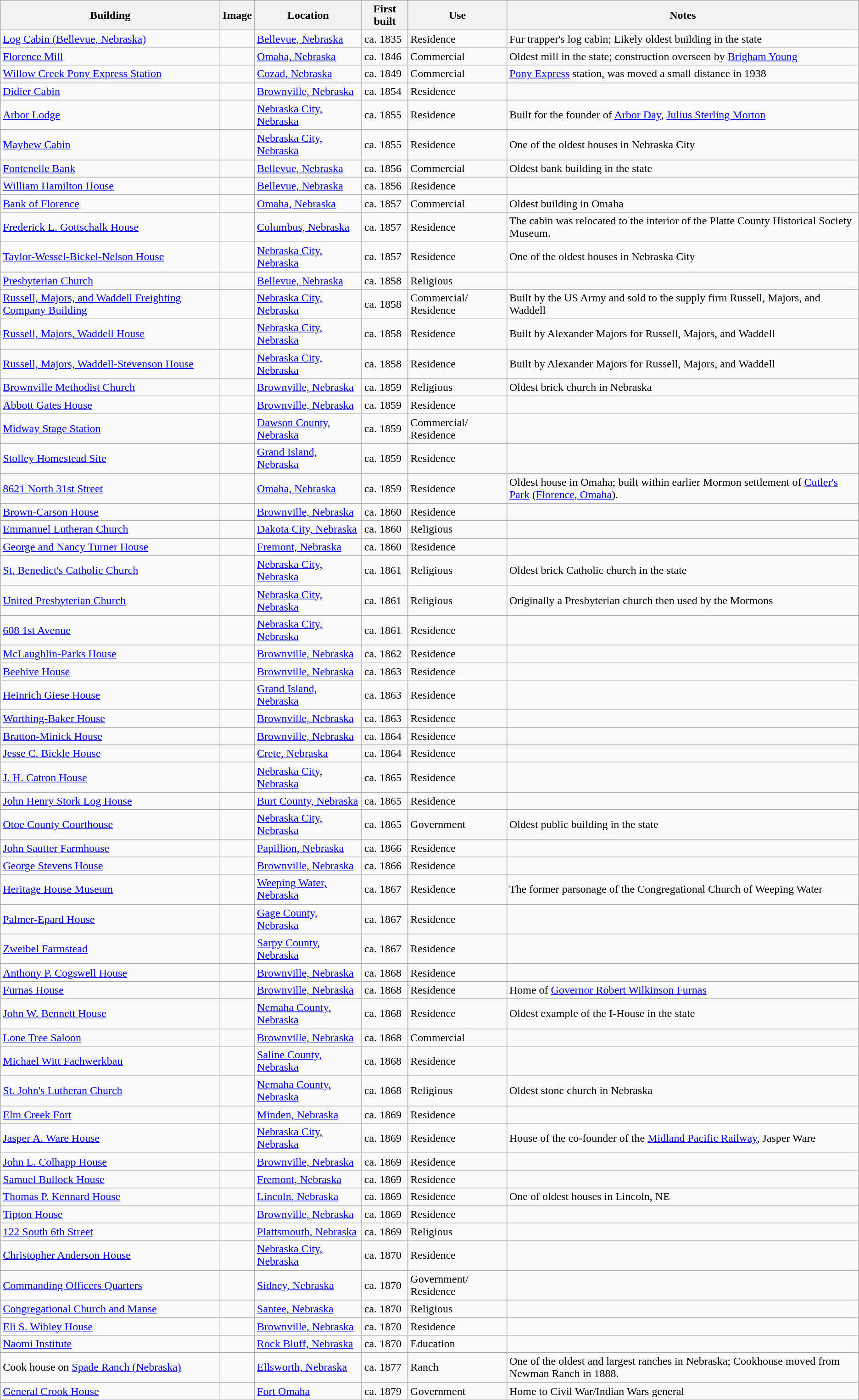<table class="wikitable sortable">
<tr>
<th>Building</th>
<th class="unsortable">Image</th>
<th>Location</th>
<th>First built</th>
<th>Use</th>
<th class="unsortable">Notes</th>
</tr>
<tr>
<td><a href='#'>Log Cabin (Bellevue, Nebraska)</a></td>
<td></td>
<td><a href='#'>Bellevue, Nebraska</a></td>
<td>ca. 1835</td>
<td>Residence</td>
<td>Fur trapper's log cabin; Likely oldest building in the state</td>
</tr>
<tr>
<td><a href='#'>Florence Mill</a></td>
<td></td>
<td><a href='#'>Omaha, Nebraska</a></td>
<td>ca. 1846</td>
<td>Commercial</td>
<td>Oldest mill in the state; construction overseen by <a href='#'>Brigham Young</a></td>
</tr>
<tr>
<td><a href='#'>Willow Creek Pony Express Station</a></td>
<td></td>
<td><a href='#'>Cozad, Nebraska</a></td>
<td>ca. 1849</td>
<td>Commercial</td>
<td><a href='#'>Pony Express</a> station, was moved a small distance in 1938</td>
</tr>
<tr>
<td><a href='#'>Didier Cabin</a></td>
<td></td>
<td><a href='#'>Brownville, Nebraska</a></td>
<td>ca. 1854</td>
<td>Residence</td>
<td></td>
</tr>
<tr>
<td><a href='#'>Arbor Lodge</a></td>
<td></td>
<td><a href='#'>Nebraska City, Nebraska</a></td>
<td>ca. 1855</td>
<td>Residence</td>
<td>Built for the founder of <a href='#'>Arbor Day</a>, <a href='#'>Julius Sterling Morton</a></td>
</tr>
<tr>
<td><a href='#'>Mayhew Cabin</a></td>
<td></td>
<td><a href='#'>Nebraska City, Nebraska</a></td>
<td>ca. 1855</td>
<td>Residence</td>
<td>One of the oldest houses in Nebraska City</td>
</tr>
<tr>
<td><a href='#'>Fontenelle Bank</a></td>
<td></td>
<td><a href='#'>Bellevue, Nebraska</a></td>
<td>ca. 1856</td>
<td>Commercial</td>
<td>Oldest bank building in the state</td>
</tr>
<tr>
<td><a href='#'>William Hamilton House</a></td>
<td></td>
<td><a href='#'>Bellevue, Nebraska</a></td>
<td>ca. 1856</td>
<td>Residence</td>
<td></td>
</tr>
<tr>
<td><a href='#'>Bank of Florence</a></td>
<td></td>
<td><a href='#'>Omaha, Nebraska</a></td>
<td>ca. 1857</td>
<td>Commercial</td>
<td>Oldest building in Omaha</td>
</tr>
<tr>
<td><a href='#'>Frederick L. Gottschalk House</a></td>
<td></td>
<td><a href='#'>Columbus, Nebraska</a></td>
<td>ca. 1857</td>
<td>Residence</td>
<td>The cabin was relocated to the interior of the Platte County Historical Society Museum.</td>
</tr>
<tr>
<td><a href='#'>Taylor-Wessel-Bickel-Nelson House</a></td>
<td></td>
<td><a href='#'>Nebraska City, Nebraska</a></td>
<td>ca. 1857</td>
<td>Residence</td>
<td>One of the oldest houses in Nebraska City</td>
</tr>
<tr>
<td><a href='#'>Presbyterian Church</a></td>
<td></td>
<td><a href='#'>Bellevue, Nebraska</a></td>
<td>ca. 1858</td>
<td>Religious</td>
<td></td>
</tr>
<tr>
<td><a href='#'>Russell, Majors, and Waddell Freighting Company Building</a></td>
<td></td>
<td><a href='#'>Nebraska City, Nebraska</a></td>
<td>ca. 1858</td>
<td>Commercial/ Residence</td>
<td>Built by the US Army and sold to the supply firm Russell, Majors, and Waddell</td>
</tr>
<tr>
<td><a href='#'>Russell, Majors, Waddell House</a></td>
<td></td>
<td><a href='#'>Nebraska City, Nebraska</a></td>
<td>ca. 1858</td>
<td>Residence</td>
<td>Built by Alexander Majors for Russell, Majors, and Waddell</td>
</tr>
<tr>
<td><a href='#'>Russell, Majors, Waddell-Stevenson House</a></td>
<td></td>
<td><a href='#'>Nebraska City, Nebraska</a></td>
<td>ca. 1858</td>
<td>Residence</td>
<td>Built by Alexander Majors for Russell, Majors, and Waddell</td>
</tr>
<tr>
<td><a href='#'>Brownville Methodist Church</a></td>
<td></td>
<td><a href='#'>Brownville, Nebraska</a></td>
<td>ca. 1859</td>
<td>Religious</td>
<td>Oldest brick church in Nebraska</td>
</tr>
<tr>
<td><a href='#'>Abbott Gates House</a></td>
<td></td>
<td><a href='#'>Brownville, Nebraska</a></td>
<td>ca. 1859</td>
<td>Residence</td>
<td></td>
</tr>
<tr>
<td><a href='#'>Midway Stage Station</a></td>
<td></td>
<td><a href='#'>Dawson County, Nebraska</a></td>
<td>ca. 1859</td>
<td>Commercial/ Residence</td>
<td></td>
</tr>
<tr>
<td><a href='#'>Stolley Homestead Site</a></td>
<td></td>
<td><a href='#'>Grand Island, Nebraska</a></td>
<td>ca. 1859</td>
<td>Residence</td>
<td></td>
</tr>
<tr>
<td><a href='#'>8621 North 31st Street</a></td>
<td></td>
<td><a href='#'>Omaha, Nebraska</a></td>
<td>ca. 1859</td>
<td>Residence</td>
<td>Oldest house in Omaha; built within earlier Mormon settlement of <a href='#'>Cutler's Park</a> (<a href='#'>Florence, Omaha</a>).</td>
</tr>
<tr>
<td><a href='#'>Brown-Carson House</a></td>
<td></td>
<td><a href='#'>Brownville, Nebraska</a></td>
<td>ca. 1860</td>
<td>Residence</td>
<td></td>
</tr>
<tr>
<td><a href='#'>Emmanuel Lutheran Church</a></td>
<td></td>
<td><a href='#'>Dakota City, Nebraska</a></td>
<td>ca. 1860</td>
<td>Religious</td>
<td></td>
</tr>
<tr>
<td><a href='#'>George and Nancy Turner House</a></td>
<td></td>
<td><a href='#'>Fremont, Nebraska</a></td>
<td>ca. 1860</td>
<td>Residence</td>
<td></td>
</tr>
<tr>
<td><a href='#'>St. Benedict's Catholic Church</a></td>
<td></td>
<td><a href='#'>Nebraska City, Nebraska</a></td>
<td>ca. 1861</td>
<td>Religious</td>
<td>Oldest brick Catholic church in the state</td>
</tr>
<tr>
<td><a href='#'>United Presbyterian Church</a></td>
<td></td>
<td><a href='#'>Nebraska City, Nebraska</a></td>
<td>ca. 1861</td>
<td>Religious</td>
<td>Originally a Presbyterian church then used by the Mormons</td>
</tr>
<tr>
<td><a href='#'>608 1st Avenue</a></td>
<td></td>
<td><a href='#'>Nebraska City, Nebraska</a></td>
<td>ca. 1861</td>
<td>Residence</td>
<td></td>
</tr>
<tr>
<td><a href='#'>McLaughlin-Parks House</a></td>
<td></td>
<td><a href='#'>Brownville, Nebraska</a></td>
<td>ca. 1862</td>
<td>Residence</td>
<td></td>
</tr>
<tr>
<td><a href='#'>Beehive House</a></td>
<td></td>
<td><a href='#'>Brownville, Nebraska</a></td>
<td>ca. 1863</td>
<td>Residence</td>
<td></td>
</tr>
<tr>
<td><a href='#'>Heinrich Giese House</a></td>
<td></td>
<td><a href='#'>Grand Island, Nebraska</a></td>
<td>ca. 1863</td>
<td>Residence</td>
<td></td>
</tr>
<tr>
<td><a href='#'>Worthing-Baker House</a></td>
<td></td>
<td><a href='#'>Brownville, Nebraska</a></td>
<td>ca. 1863</td>
<td>Residence</td>
<td></td>
</tr>
<tr>
<td><a href='#'>Bratton-Minick House</a></td>
<td></td>
<td><a href='#'>Brownville, Nebraska</a></td>
<td>ca. 1864</td>
<td>Residence</td>
<td></td>
</tr>
<tr>
<td><a href='#'>Jesse C. Bickle House</a></td>
<td></td>
<td><a href='#'>Crete, Nebraska</a></td>
<td>ca. 1864</td>
<td>Residence</td>
<td></td>
</tr>
<tr>
<td><a href='#'>J. H. Catron House</a></td>
<td></td>
<td><a href='#'>Nebraska City, Nebraska</a></td>
<td>ca. 1865</td>
<td>Residence</td>
<td></td>
</tr>
<tr>
<td><a href='#'>John Henry Stork Log House</a></td>
<td></td>
<td><a href='#'>Burt County, Nebraska</a></td>
<td>ca. 1865</td>
<td>Residence</td>
<td></td>
</tr>
<tr>
<td><a href='#'>Otoe County Courthouse</a></td>
<td></td>
<td><a href='#'>Nebraska City, Nebraska</a></td>
<td>ca. 1865</td>
<td>Government</td>
<td>Oldest public building in the state</td>
</tr>
<tr>
<td><a href='#'>John Sautter Farmhouse</a></td>
<td></td>
<td><a href='#'>Papillion, Nebraska</a></td>
<td>ca. 1866</td>
<td>Residence</td>
<td></td>
</tr>
<tr>
<td><a href='#'>George Stevens House</a></td>
<td></td>
<td><a href='#'>Brownville, Nebraska</a></td>
<td>ca. 1866</td>
<td>Residence</td>
<td></td>
</tr>
<tr>
<td><a href='#'>Heritage House Museum</a></td>
<td></td>
<td><a href='#'>Weeping Water, Nebraska</a></td>
<td>ca. 1867</td>
<td>Residence</td>
<td>The former parsonage of the Congregational Church of Weeping Water</td>
</tr>
<tr>
<td><a href='#'>Palmer-Epard House</a></td>
<td></td>
<td><a href='#'>Gage County, Nebraska</a></td>
<td>ca. 1867</td>
<td>Residence</td>
<td></td>
</tr>
<tr>
<td><a href='#'>Zweibel Farmstead</a></td>
<td></td>
<td><a href='#'>Sarpy County, Nebraska</a></td>
<td>ca. 1867</td>
<td>Residence</td>
<td></td>
</tr>
<tr>
<td><a href='#'>Anthony P. Cogswell House</a></td>
<td></td>
<td><a href='#'>Brownville, Nebraska</a></td>
<td>ca. 1868</td>
<td>Residence</td>
<td></td>
</tr>
<tr>
<td><a href='#'>Furnas House</a></td>
<td></td>
<td><a href='#'>Brownville, Nebraska</a></td>
<td>ca. 1868</td>
<td>Residence</td>
<td>Home of <a href='#'>Governor Robert Wilkinson Furnas</a></td>
</tr>
<tr>
<td><a href='#'>John W. Bennett House</a></td>
<td></td>
<td><a href='#'>Nemaha County, Nebraska</a></td>
<td>ca. 1868</td>
<td>Residence</td>
<td>Oldest example of the I-House in the state</td>
</tr>
<tr>
<td><a href='#'>Lone Tree Saloon</a></td>
<td></td>
<td><a href='#'>Brownville, Nebraska</a></td>
<td>ca. 1868</td>
<td>Commercial</td>
<td></td>
</tr>
<tr>
<td><a href='#'>Michael Witt Fachwerkbau</a></td>
<td></td>
<td><a href='#'>Saline County, Nebraska</a></td>
<td>ca. 1868</td>
<td>Residence</td>
<td></td>
</tr>
<tr>
<td><a href='#'>St. John's Lutheran Church</a></td>
<td></td>
<td><a href='#'>Nemaha County, Nebraska</a></td>
<td>ca. 1868</td>
<td>Religious</td>
<td>Oldest stone church in Nebraska</td>
</tr>
<tr>
<td><a href='#'>Elm Creek Fort</a></td>
<td></td>
<td><a href='#'>Minden, Nebraska</a></td>
<td>ca. 1869</td>
<td>Residence</td>
<td></td>
</tr>
<tr>
<td><a href='#'>Jasper A. Ware House</a></td>
<td></td>
<td><a href='#'>Nebraska City, Nebraska</a></td>
<td>ca. 1869</td>
<td>Residence</td>
<td>House of the co-founder of the <a href='#'>Midland Pacific Railway</a>, Jasper Ware</td>
</tr>
<tr>
<td><a href='#'>John L. Colhapp House</a></td>
<td></td>
<td><a href='#'>Brownville, Nebraska</a></td>
<td>ca. 1869</td>
<td>Residence</td>
<td></td>
</tr>
<tr>
<td><a href='#'>Samuel Bullock House</a></td>
<td></td>
<td><a href='#'>Fremont, Nebraska</a></td>
<td>ca. 1869</td>
<td>Residence</td>
<td></td>
</tr>
<tr>
<td><a href='#'>Thomas P. Kennard House</a></td>
<td></td>
<td><a href='#'>Lincoln, Nebraska</a></td>
<td>ca. 1869</td>
<td>Residence</td>
<td>One of oldest houses in Lincoln, NE</td>
</tr>
<tr>
<td><a href='#'>Tipton House</a></td>
<td></td>
<td><a href='#'>Brownville, Nebraska</a></td>
<td>ca. 1869</td>
<td>Residence</td>
<td></td>
</tr>
<tr>
<td><a href='#'>122 South 6th Street</a></td>
<td></td>
<td><a href='#'>Plattsmouth, Nebraska</a></td>
<td>ca. 1869</td>
<td>Religious</td>
<td></td>
</tr>
<tr>
<td><a href='#'>Christopher Anderson House</a></td>
<td></td>
<td><a href='#'>Nebraska City, Nebraska</a></td>
<td>ca. 1870</td>
<td>Residence</td>
<td></td>
</tr>
<tr>
<td><a href='#'>Commanding Officers Quarters</a></td>
<td></td>
<td><a href='#'>Sidney, Nebraska</a></td>
<td>ca. 1870</td>
<td>Government/ Residence</td>
<td></td>
</tr>
<tr>
<td><a href='#'>Congregational Church and Manse</a></td>
<td></td>
<td><a href='#'>Santee, Nebraska</a></td>
<td>ca. 1870</td>
<td>Religious</td>
<td></td>
</tr>
<tr>
<td><a href='#'>Eli S. Wibley House</a></td>
<td></td>
<td><a href='#'>Brownville, Nebraska</a></td>
<td>ca. 1870</td>
<td>Residence</td>
<td></td>
</tr>
<tr>
<td><a href='#'>Naomi Institute</a></td>
<td></td>
<td><a href='#'>Rock Bluff, Nebraska</a></td>
<td>ca. 1870</td>
<td>Education</td>
<td></td>
</tr>
<tr>
<td>Cook house on <a href='#'>Spade Ranch (Nebraska)</a></td>
<td></td>
<td><a href='#'>Ellsworth, Nebraska</a></td>
<td>ca. 1877</td>
<td>Ranch</td>
<td>One of the oldest and largest ranches in Nebraska; Cookhouse moved from Newman Ranch in 1888.</td>
</tr>
<tr>
<td><a href='#'>General Crook House</a></td>
<td></td>
<td><a href='#'>Fort Omaha</a></td>
<td>ca. 1879</td>
<td>Government</td>
<td>Home to Civil War/Indian Wars general</td>
</tr>
<tr>
</tr>
</table>
